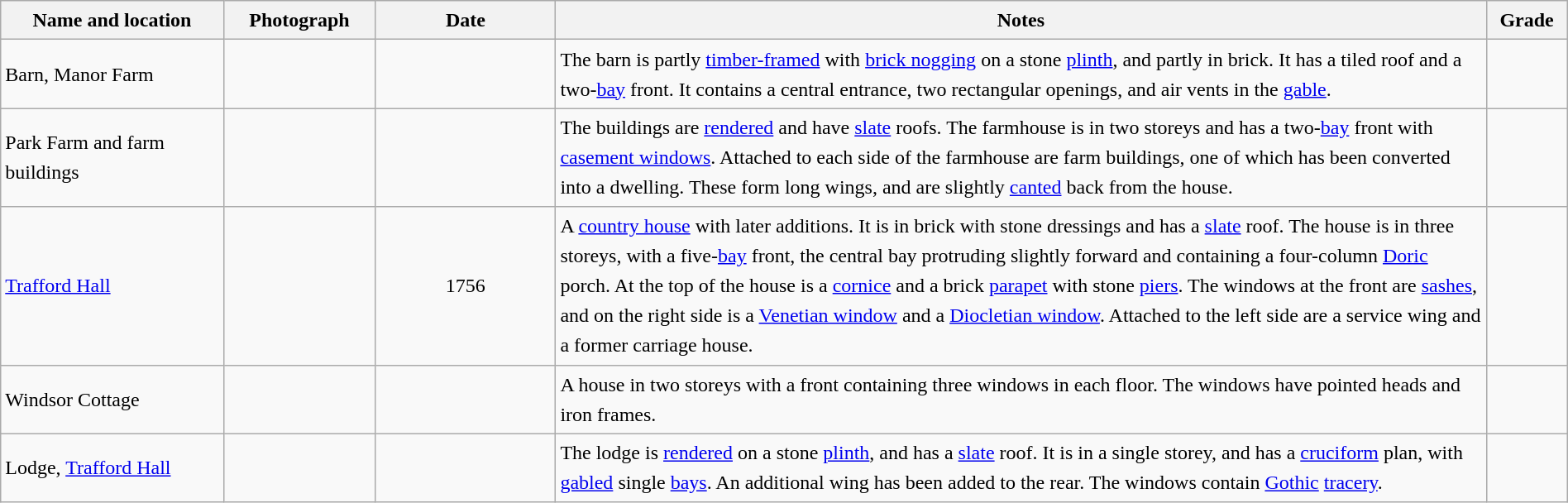<table class="wikitable sortable plainrowheaders" style="width:100%;border:0px;text-align:left;line-height:150%;">
<tr>
<th scope="col"  style="width:150px">Name and location</th>
<th scope="col"  style="width:100px" class="unsortable">Photograph</th>
<th scope="col"  style="width:120px">Date</th>
<th scope="col"  style="width:650px" class="unsortable">Notes</th>
<th scope="col"  style="width:50px">Grade</th>
</tr>
<tr>
<td>Barn, Manor Farm<br><small></small></td>
<td></td>
<td align="center"></td>
<td>The barn is partly <a href='#'>timber-framed</a> with <a href='#'>brick nogging</a> on a stone <a href='#'>plinth</a>, and partly in brick.  It has a tiled roof and a two-<a href='#'>bay</a> front.  It contains a central entrance, two rectangular openings, and air vents in the <a href='#'>gable</a>.</td>
<td align="center" ></td>
</tr>
<tr>
<td>Park Farm and farm buildings<br><small></small></td>
<td></td>
<td align="center"></td>
<td>The buildings are <a href='#'>rendered</a> and have <a href='#'>slate</a> roofs.  The farmhouse is in two storeys and has a two-<a href='#'>bay</a> front with <a href='#'>casement windows</a>.  Attached to each side of the farmhouse are farm buildings, one of which has been converted into a dwelling.  These form long wings, and are slightly <a href='#'>canted</a> back from the house.</td>
<td align="center" ></td>
</tr>
<tr>
<td><a href='#'>Trafford Hall</a><br><small></small></td>
<td></td>
<td align="center">1756</td>
<td>A <a href='#'>country house</a> with later additions.  It is in brick with stone dressings and has a <a href='#'>slate</a> roof.  The house is in three storeys, with a five-<a href='#'>bay</a> front, the central bay protruding slightly forward and containing a four-column <a href='#'>Doric</a> porch.  At the top of the house is a <a href='#'>cornice</a> and a brick <a href='#'>parapet</a> with stone <a href='#'>piers</a>.  The windows at the front are <a href='#'>sashes</a>, and on the right side is a <a href='#'>Venetian window</a> and a <a href='#'>Diocletian window</a>. Attached to the left side are a service wing and a former carriage house.</td>
<td align="center" ></td>
</tr>
<tr>
<td>Windsor Cottage<br><small></small></td>
<td></td>
<td align="center"></td>
<td>A house in two storeys with a front containing three windows in each floor. The windows have pointed heads and iron frames.</td>
<td align="center" ></td>
</tr>
<tr>
<td>Lodge, <a href='#'>Trafford Hall</a><br><small></small></td>
<td></td>
<td align="center"></td>
<td>The lodge is <a href='#'>rendered</a> on a stone <a href='#'>plinth</a>, and has a <a href='#'>slate</a> roof.  It is in a single storey, and has a <a href='#'>cruciform</a> plan, with <a href='#'>gabled</a> single <a href='#'>bays</a>.  An additional wing has been added to the rear.  The windows contain <a href='#'>Gothic</a> <a href='#'>tracery</a>.</td>
<td align="center" ></td>
</tr>
<tr>
</tr>
</table>
